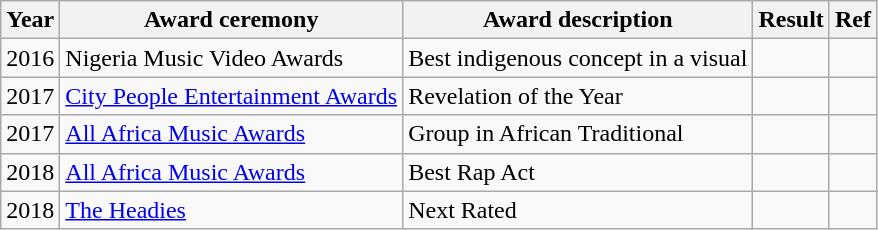<table class="wikitable sortable">
<tr>
<th>Year</th>
<th>Award ceremony</th>
<th>Award description</th>
<th>Result</th>
<th>Ref</th>
</tr>
<tr>
<td>2016</td>
<td>Nigeria Music Video Awards</td>
<td>Best indigenous concept in a visual</td>
<td></td>
<td></td>
</tr>
<tr>
<td>2017</td>
<td><a href='#'>City People Entertainment Awards</a></td>
<td>Revelation of the Year</td>
<td></td>
<td></td>
</tr>
<tr>
<td>2017</td>
<td><a href='#'>All Africa Music Awards</a></td>
<td>Group in African Traditional</td>
<td></td>
<td></td>
</tr>
<tr>
<td>2018</td>
<td><a href='#'>All Africa Music Awards</a></td>
<td>Best Rap Act</td>
<td></td>
<td></td>
</tr>
<tr>
<td>2018</td>
<td><a href='#'>The Headies</a></td>
<td>Next Rated</td>
<td></td>
<td></td>
</tr>
</table>
